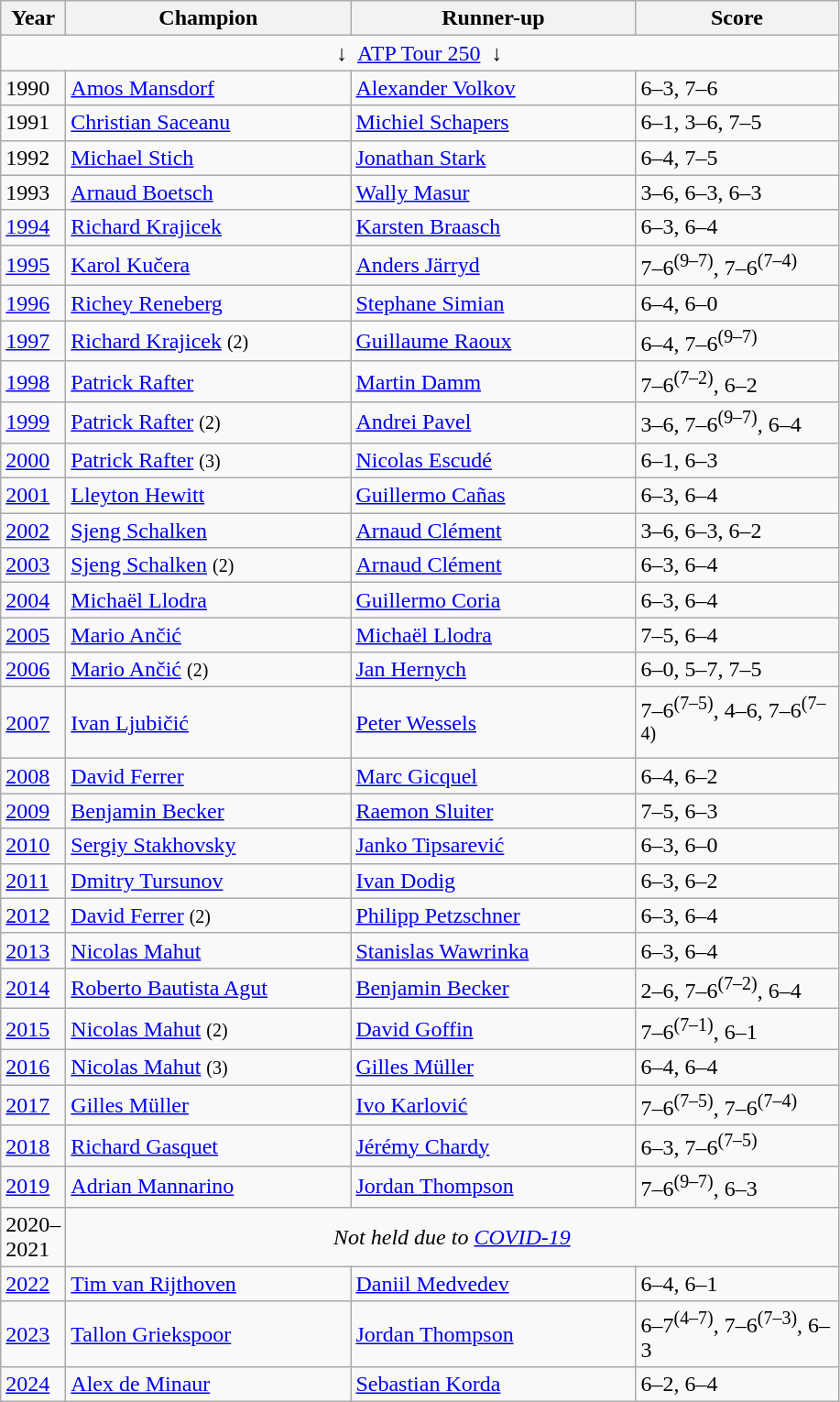<table class="wikitable">
<tr>
<th>Year</th>
<th width="200">Champion</th>
<th width="200">Runner-up</th>
<th width="140">Score</th>
</tr>
<tr>
<td colspan=4 align=center>↓  <a href='#'>ATP Tour 250</a>  ↓</td>
</tr>
<tr>
<td>1990</td>
<td> <a href='#'>Amos Mansdorf</a></td>
<td> <a href='#'>Alexander Volkov</a></td>
<td>6–3, 7–6</td>
</tr>
<tr>
<td>1991</td>
<td> <a href='#'>Christian Saceanu</a></td>
<td> <a href='#'>Michiel Schapers</a></td>
<td>6–1, 3–6, 7–5</td>
</tr>
<tr>
<td>1992</td>
<td> <a href='#'>Michael Stich</a></td>
<td> <a href='#'>Jonathan Stark</a></td>
<td>6–4, 7–5</td>
</tr>
<tr>
<td>1993</td>
<td> <a href='#'>Arnaud Boetsch</a></td>
<td> <a href='#'>Wally Masur</a></td>
<td>3–6, 6–3, 6–3</td>
</tr>
<tr>
<td><a href='#'>1994</a></td>
<td> <a href='#'>Richard Krajicek</a></td>
<td> <a href='#'>Karsten Braasch</a></td>
<td>6–3, 6–4</td>
</tr>
<tr>
<td><a href='#'>1995</a></td>
<td> <a href='#'>Karol Kučera</a></td>
<td> <a href='#'>Anders Järryd</a></td>
<td>7–6<sup>(9–7)</sup>, 7–6<sup>(7–4)</sup></td>
</tr>
<tr>
<td><a href='#'>1996</a></td>
<td>  <a href='#'>Richey Reneberg</a></td>
<td> <a href='#'>Stephane Simian</a></td>
<td>6–4, 6–0</td>
</tr>
<tr>
<td><a href='#'>1997</a></td>
<td> <a href='#'>Richard Krajicek</a> <small>(2)</small></td>
<td> <a href='#'>Guillaume Raoux</a></td>
<td>6–4, 7–6<sup>(9–7)</sup></td>
</tr>
<tr>
<td><a href='#'>1998</a></td>
<td> <a href='#'>Patrick Rafter</a></td>
<td> <a href='#'>Martin Damm</a></td>
<td>7–6<sup>(7–2)</sup>, 6–2</td>
</tr>
<tr>
<td><a href='#'>1999</a></td>
<td> <a href='#'>Patrick Rafter</a> <small>(2)</small></td>
<td> <a href='#'>Andrei Pavel</a></td>
<td>3–6, 7–6<sup>(9–7)</sup>, 6–4</td>
</tr>
<tr>
<td><a href='#'>2000</a></td>
<td> <a href='#'>Patrick Rafter</a> <small>(3)</small></td>
<td> <a href='#'>Nicolas Escudé</a></td>
<td>6–1, 6–3</td>
</tr>
<tr>
<td><a href='#'>2001</a></td>
<td> <a href='#'>Lleyton Hewitt</a></td>
<td> <a href='#'>Guillermo Cañas</a></td>
<td>6–3, 6–4</td>
</tr>
<tr>
<td><a href='#'>2002</a></td>
<td> <a href='#'>Sjeng Schalken</a></td>
<td> <a href='#'>Arnaud Clément</a></td>
<td>3–6, 6–3, 6–2</td>
</tr>
<tr>
<td><a href='#'>2003</a></td>
<td> <a href='#'>Sjeng Schalken</a> <small>(2)</small></td>
<td>   <a href='#'>Arnaud Clément</a></td>
<td>6–3, 6–4</td>
</tr>
<tr>
<td><a href='#'>2004</a></td>
<td> <a href='#'>Michaël Llodra</a></td>
<td> <a href='#'>Guillermo Coria</a></td>
<td>6–3, 6–4</td>
</tr>
<tr>
<td><a href='#'>2005</a></td>
<td> <a href='#'>Mario Ančić</a></td>
<td> <a href='#'>Michaël Llodra</a></td>
<td>7–5, 6–4</td>
</tr>
<tr>
<td><a href='#'>2006</a></td>
<td> <a href='#'>Mario Ančić</a> <small>(2)</small></td>
<td> <a href='#'>Jan Hernych</a></td>
<td>6–0, 5–7, 7–5</td>
</tr>
<tr>
<td><a href='#'>2007</a></td>
<td> <a href='#'>Ivan Ljubičić</a></td>
<td> <a href='#'>Peter Wessels</a></td>
<td>7–6<sup>(7–5)</sup>, 4–6, 7–6<sup>(7–4)</sup></td>
</tr>
<tr>
<td><a href='#'>2008</a></td>
<td> <a href='#'>David Ferrer</a></td>
<td> <a href='#'>Marc Gicquel</a></td>
<td>6–4, 6–2</td>
</tr>
<tr>
<td><a href='#'>2009</a></td>
<td> <a href='#'>Benjamin Becker</a></td>
<td> <a href='#'>Raemon Sluiter</a></td>
<td>7–5, 6–3</td>
</tr>
<tr>
<td><a href='#'>2010</a></td>
<td> <a href='#'>Sergiy Stakhovsky</a></td>
<td> <a href='#'>Janko Tipsarević</a></td>
<td>6–3, 6–0</td>
</tr>
<tr>
<td><a href='#'>2011</a></td>
<td> <a href='#'>Dmitry Tursunov</a></td>
<td> <a href='#'>Ivan Dodig</a></td>
<td>6–3, 6–2</td>
</tr>
<tr>
<td><a href='#'>2012</a></td>
<td> <a href='#'>David Ferrer</a> <small>(2)</small></td>
<td> <a href='#'>Philipp Petzschner</a></td>
<td>6–3, 6–4</td>
</tr>
<tr>
<td><a href='#'>2013</a></td>
<td> <a href='#'>Nicolas Mahut</a></td>
<td> <a href='#'>Stanislas Wawrinka</a></td>
<td>6–3, 6–4</td>
</tr>
<tr>
<td><a href='#'>2014</a></td>
<td> <a href='#'>Roberto Bautista Agut</a></td>
<td> <a href='#'>Benjamin Becker</a></td>
<td>2–6, 7–6<sup>(7–2)</sup>, 6–4</td>
</tr>
<tr>
<td><a href='#'>2015</a></td>
<td> <a href='#'>Nicolas Mahut</a> <small>(2)</small></td>
<td> <a href='#'>David Goffin</a></td>
<td>7–6<sup>(7–1)</sup>, 6–1</td>
</tr>
<tr>
<td><a href='#'>2016</a></td>
<td> <a href='#'>Nicolas Mahut</a> <small>(3)</small></td>
<td> <a href='#'>Gilles Müller</a></td>
<td>6–4, 6–4</td>
</tr>
<tr>
<td><a href='#'>2017</a></td>
<td> <a href='#'>Gilles Müller</a></td>
<td> <a href='#'>Ivo Karlović</a></td>
<td>7–6<sup>(7–5)</sup>, 7–6<sup>(7–4)</sup></td>
</tr>
<tr>
<td><a href='#'>2018</a></td>
<td> <a href='#'>Richard Gasquet</a></td>
<td> <a href='#'>Jérémy Chardy</a></td>
<td>6–3, 7–6<sup>(7–5)</sup></td>
</tr>
<tr>
<td><a href='#'>2019</a></td>
<td> <a href='#'>Adrian Mannarino</a></td>
<td> <a href='#'>Jordan Thompson</a></td>
<td>7–6<sup>(9–7)</sup>, 6–3</td>
</tr>
<tr>
<td style=background:>2020– <br>2021</td>
<td colspan=3 align=center style=background:><em>Not held due to <a href='#'>COVID-19</a></em></td>
</tr>
<tr>
<td><a href='#'>2022</a></td>
<td> <a href='#'>Tim van Rijthoven</a></td>
<td> <a href='#'>Daniil Medvedev</a></td>
<td>6–4, 6–1</td>
</tr>
<tr>
<td><a href='#'>2023</a></td>
<td> <a href='#'>Tallon Griekspoor</a></td>
<td> <a href='#'>Jordan Thompson</a></td>
<td>6–7<sup>(4–7)</sup>, 7–6<sup>(7–3)</sup>, 6–3</td>
</tr>
<tr>
<td><a href='#'>2024</a></td>
<td> <a href='#'>Alex de Minaur</a></td>
<td> <a href='#'>Sebastian Korda</a></td>
<td>6–2, 6–4</td>
</tr>
</table>
